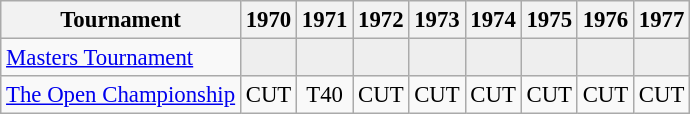<table class="wikitable" style="font-size:95%;text-align:center;">
<tr>
<th>Tournament</th>
<th>1970</th>
<th>1971</th>
<th>1972</th>
<th>1973</th>
<th>1974</th>
<th>1975</th>
<th>1976</th>
<th>1977</th>
</tr>
<tr>
<td align=left><a href='#'>Masters Tournament</a></td>
<td style="background:#eeeeee;"></td>
<td style="background:#eeeeee;"></td>
<td style="background:#eeeeee;"></td>
<td style="background:#eeeeee;"></td>
<td style="background:#eeeeee;"></td>
<td style="background:#eeeeee;"></td>
<td style="background:#eeeeee;"></td>
<td style="background:#eeeeee;"></td>
</tr>
<tr>
<td align=left><a href='#'>The Open Championship</a></td>
<td>CUT</td>
<td>T40</td>
<td>CUT</td>
<td>CUT</td>
<td>CUT</td>
<td>CUT</td>
<td>CUT</td>
<td>CUT</td>
</tr>
</table>
